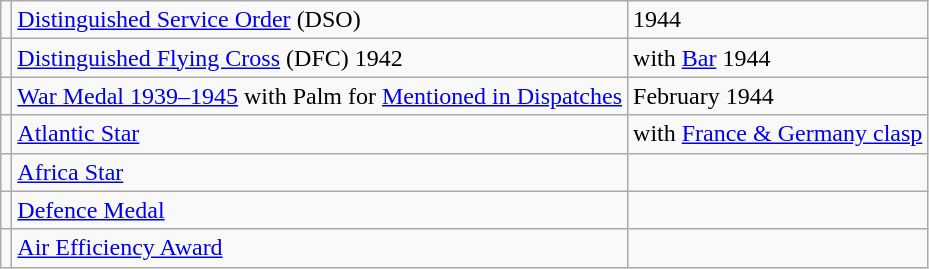<table class="wikitable">
<tr>
<td></td>
<td><a href='#'>Distinguished Service Order</a> (DSO)</td>
<td>1944</td>
</tr>
<tr>
<td></td>
<td><a href='#'>Distinguished Flying Cross</a> (DFC) 1942</td>
<td>with <a href='#'>Bar</a> 1944</td>
</tr>
<tr>
<td></td>
<td><a href='#'>War Medal 1939–1945</a> with Palm for <a href='#'>Mentioned in Dispatches</a></td>
<td>February 1944</td>
</tr>
<tr>
<td></td>
<td><a href='#'>Atlantic Star</a></td>
<td>with <a href='#'>France & Germany clasp</a></td>
</tr>
<tr>
<td></td>
<td><a href='#'>Africa Star</a></td>
<td></td>
</tr>
<tr>
<td></td>
<td><a href='#'>Defence Medal</a></td>
<td></td>
</tr>
<tr>
<td></td>
<td><a href='#'>Air Efficiency Award</a> </td>
<td></td>
</tr>
</table>
